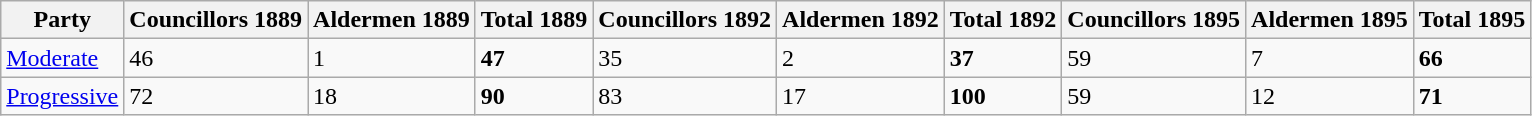<table class="wikitable">
<tr>
<th>Party</th>
<th>Councillors 1889</th>
<th>Aldermen 1889</th>
<th>Total 1889</th>
<th>Councillors 1892</th>
<th>Aldermen 1892</th>
<th>Total 1892</th>
<th>Councillors 1895</th>
<th>Aldermen 1895</th>
<th>Total 1895</th>
</tr>
<tr>
<td><a href='#'>Moderate</a></td>
<td>46</td>
<td>1</td>
<td><strong>47</strong></td>
<td>35</td>
<td>2</td>
<td><strong>37</strong></td>
<td>59</td>
<td>7</td>
<td><strong>66</strong></td>
</tr>
<tr>
<td><a href='#'>Progressive</a></td>
<td>72</td>
<td>18</td>
<td><strong>90</strong></td>
<td>83</td>
<td>17</td>
<td><strong>100</strong></td>
<td>59</td>
<td>12</td>
<td><strong>71</strong></td>
</tr>
</table>
